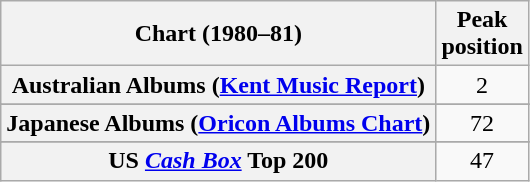<table class="wikitable sortable plainrowheaders" style="text-align:center">
<tr>
<th scope="col">Chart (1980–81)</th>
<th scope="col">Peak<br>position</th>
</tr>
<tr>
<th scope="row">Australian Albums (<a href='#'>Kent Music Report</a>)</th>
<td>2</td>
</tr>
<tr>
</tr>
<tr>
</tr>
<tr>
</tr>
<tr>
</tr>
<tr>
<th scope="row">Japanese Albums (<a href='#'>Oricon Albums Chart</a>)</th>
<td>72</td>
</tr>
<tr>
</tr>
<tr>
</tr>
<tr>
</tr>
<tr>
</tr>
<tr>
<th scope="row">US <em><a href='#'>Cash Box</a></em> Top 200</th>
<td>47</td>
</tr>
</table>
